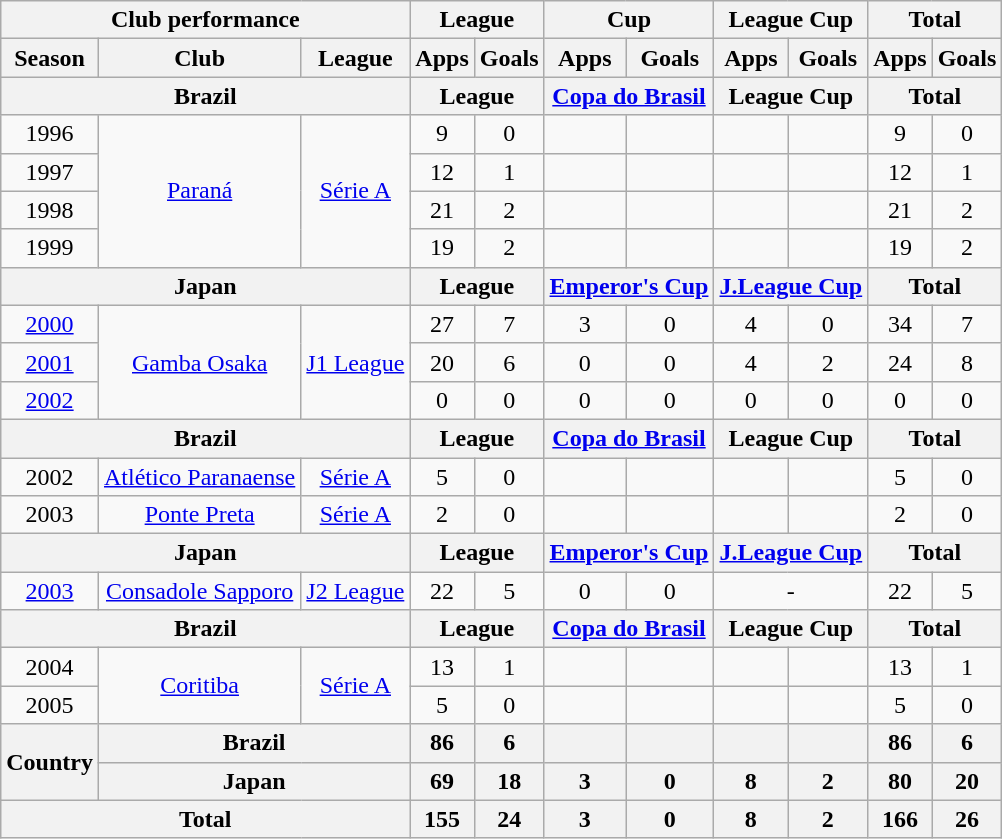<table class="wikitable" style="text-align:center;">
<tr>
<th colspan=3>Club performance</th>
<th colspan=2>League</th>
<th colspan=2>Cup</th>
<th colspan=2>League Cup</th>
<th colspan=2>Total</th>
</tr>
<tr>
<th>Season</th>
<th>Club</th>
<th>League</th>
<th>Apps</th>
<th>Goals</th>
<th>Apps</th>
<th>Goals</th>
<th>Apps</th>
<th>Goals</th>
<th>Apps</th>
<th>Goals</th>
</tr>
<tr>
<th colspan=3>Brazil</th>
<th colspan=2>League</th>
<th colspan=2><a href='#'>Copa do Brasil</a></th>
<th colspan=2>League Cup</th>
<th colspan=2>Total</th>
</tr>
<tr>
<td>1996</td>
<td rowspan="4"><a href='#'>Paraná</a></td>
<td rowspan="4"><a href='#'>Série A</a></td>
<td>9</td>
<td>0</td>
<td></td>
<td></td>
<td></td>
<td></td>
<td>9</td>
<td>0</td>
</tr>
<tr>
<td>1997</td>
<td>12</td>
<td>1</td>
<td></td>
<td></td>
<td></td>
<td></td>
<td>12</td>
<td>1</td>
</tr>
<tr>
<td>1998</td>
<td>21</td>
<td>2</td>
<td></td>
<td></td>
<td></td>
<td></td>
<td>21</td>
<td>2</td>
</tr>
<tr>
<td>1999</td>
<td>19</td>
<td>2</td>
<td></td>
<td></td>
<td></td>
<td></td>
<td>19</td>
<td>2</td>
</tr>
<tr>
<th colspan=3>Japan</th>
<th colspan=2>League</th>
<th colspan=2><a href='#'>Emperor's Cup</a></th>
<th colspan=2><a href='#'>J.League Cup</a></th>
<th colspan=2>Total</th>
</tr>
<tr>
<td><a href='#'>2000</a></td>
<td rowspan="3"><a href='#'>Gamba Osaka</a></td>
<td rowspan="3"><a href='#'>J1 League</a></td>
<td>27</td>
<td>7</td>
<td>3</td>
<td>0</td>
<td>4</td>
<td>0</td>
<td>34</td>
<td>7</td>
</tr>
<tr>
<td><a href='#'>2001</a></td>
<td>20</td>
<td>6</td>
<td>0</td>
<td>0</td>
<td>4</td>
<td>2</td>
<td>24</td>
<td>8</td>
</tr>
<tr>
<td><a href='#'>2002</a></td>
<td>0</td>
<td>0</td>
<td>0</td>
<td>0</td>
<td>0</td>
<td>0</td>
<td>0</td>
<td>0</td>
</tr>
<tr>
<th colspan=3>Brazil</th>
<th colspan=2>League</th>
<th colspan=2><a href='#'>Copa do Brasil</a></th>
<th colspan=2>League Cup</th>
<th colspan=2>Total</th>
</tr>
<tr>
<td>2002</td>
<td><a href='#'>Atlético Paranaense</a></td>
<td><a href='#'>Série A</a></td>
<td>5</td>
<td>0</td>
<td></td>
<td></td>
<td></td>
<td></td>
<td>5</td>
<td>0</td>
</tr>
<tr>
<td>2003</td>
<td><a href='#'>Ponte Preta</a></td>
<td><a href='#'>Série A</a></td>
<td>2</td>
<td>0</td>
<td></td>
<td></td>
<td></td>
<td></td>
<td>2</td>
<td>0</td>
</tr>
<tr>
<th colspan=3>Japan</th>
<th colspan=2>League</th>
<th colspan=2><a href='#'>Emperor's Cup</a></th>
<th colspan=2><a href='#'>J.League Cup</a></th>
<th colspan=2>Total</th>
</tr>
<tr>
<td><a href='#'>2003</a></td>
<td><a href='#'>Consadole Sapporo</a></td>
<td><a href='#'>J2 League</a></td>
<td>22</td>
<td>5</td>
<td>0</td>
<td>0</td>
<td colspan="2">-</td>
<td>22</td>
<td>5</td>
</tr>
<tr>
<th colspan=3>Brazil</th>
<th colspan=2>League</th>
<th colspan=2><a href='#'>Copa do Brasil</a></th>
<th colspan=2>League Cup</th>
<th colspan=2>Total</th>
</tr>
<tr>
<td>2004</td>
<td rowspan="2"><a href='#'>Coritiba</a></td>
<td rowspan="2"><a href='#'>Série A</a></td>
<td>13</td>
<td>1</td>
<td></td>
<td></td>
<td></td>
<td></td>
<td>13</td>
<td>1</td>
</tr>
<tr>
<td>2005</td>
<td>5</td>
<td>0</td>
<td></td>
<td></td>
<td></td>
<td></td>
<td>5</td>
<td>0</td>
</tr>
<tr>
<th rowspan=2>Country</th>
<th colspan=2>Brazil</th>
<th>86</th>
<th>6</th>
<th></th>
<th></th>
<th></th>
<th></th>
<th>86</th>
<th>6</th>
</tr>
<tr>
<th colspan=2>Japan</th>
<th>69</th>
<th>18</th>
<th>3</th>
<th>0</th>
<th>8</th>
<th>2</th>
<th>80</th>
<th>20</th>
</tr>
<tr>
<th colspan=3>Total</th>
<th>155</th>
<th>24</th>
<th>3</th>
<th>0</th>
<th>8</th>
<th>2</th>
<th>166</th>
<th>26</th>
</tr>
</table>
